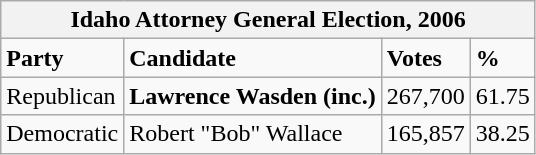<table class="wikitable">
<tr>
<th colspan="4">Idaho Attorney General Election, 2006</th>
</tr>
<tr>
<td><strong>Party</strong></td>
<td><strong>Candidate</strong></td>
<td><strong>Votes</strong></td>
<td><strong>%</strong></td>
</tr>
<tr>
<td>Republican</td>
<td><strong>Lawrence Wasden (inc.)</strong></td>
<td>267,700</td>
<td>61.75</td>
</tr>
<tr>
<td>Democratic</td>
<td>Robert "Bob" Wallace</td>
<td>165,857</td>
<td>38.25</td>
</tr>
</table>
